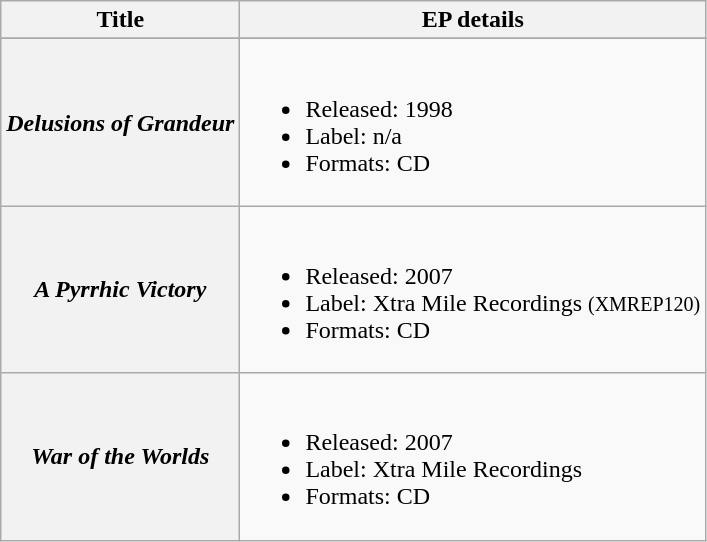<table class="wikitable plainrowheaders">
<tr>
<th scope="col" colspan="1">Title</th>
<th scope="col" colspan="2">EP details</th>
</tr>
<tr style=font-size:smaller;>
</tr>
<tr>
<th scope="row"><em>Delusions of Grandeur</em></th>
<td><br><ul><li>Released: 1998</li><li>Label: n/a</li><li>Formats: CD</li></ul></td>
</tr>
<tr>
<th scope="row"><em>A Pyrrhic Victory</em></th>
<td><br><ul><li>Released: 2007</li><li>Label: Xtra Mile Recordings <small>(XMREP120)</small></li><li>Formats: CD</li></ul></td>
</tr>
<tr>
<th scope="row"><em>War of the Worlds</em></th>
<td><br><ul><li>Released: 2007</li><li>Label: Xtra Mile Recordings</li><li>Formats: CD</li></ul></td>
</tr>
</table>
